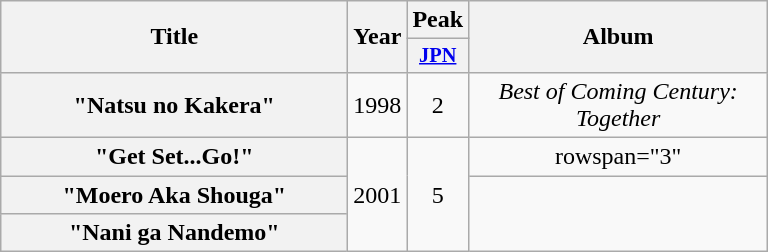<table class="wikitable plainrowheaders" style="text-align:center;">
<tr>
<th scope="col" rowspan="2" style="width:14em;">Title</th>
<th scope="col" rowspan="2" style="width:1em;">Year</th>
<th scope="col" colspan="1" style="width:1em;">Peak</th>
<th scope="col" rowspan="2" style="width:12em;">Album</th>
</tr>
<tr>
<th scope="col" style="width:2.5em;font-size:85%;"><a href='#'>JPN</a><br></th>
</tr>
<tr>
<th scope="row">"Natsu no Kakera"</th>
<td>1998</td>
<td>2</td>
<td><em>Best of Coming Century: Together</em></td>
</tr>
<tr>
<th scope="row">"Get Set...Go!" </th>
<td rowspan="3">2001</td>
<td rowspan="3">5</td>
<td>rowspan="3" </td>
</tr>
<tr>
<th scope="row">"Moero Aka Shouga" </th>
</tr>
<tr>
<th scope="row">"Nani ga Nandemo" </th>
</tr>
</table>
